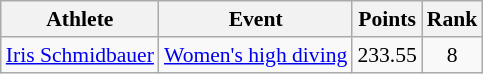<table class=wikitable style="font-size:90%;">
<tr>
<th>Athlete</th>
<th>Event</th>
<th>Points</th>
<th>Rank</th>
</tr>
<tr align=center>
<td align=left><a href='#'>Iris Schmidbauer</a></td>
<td align=left><a href='#'>Women's high diving</a></td>
<td>233.55</td>
<td>8</td>
</tr>
</table>
